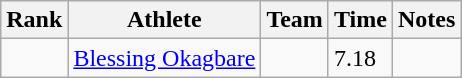<table class="wikitable sortable">
<tr>
<th>Rank</th>
<th>Athlete</th>
<th>Team</th>
<th>Time</th>
<th>Notes</th>
</tr>
<tr>
<td align=center></td>
<td><a href='#'>Blessing Okagbare</a></td>
<td></td>
<td>7.18</td>
<td></td>
</tr>
</table>
